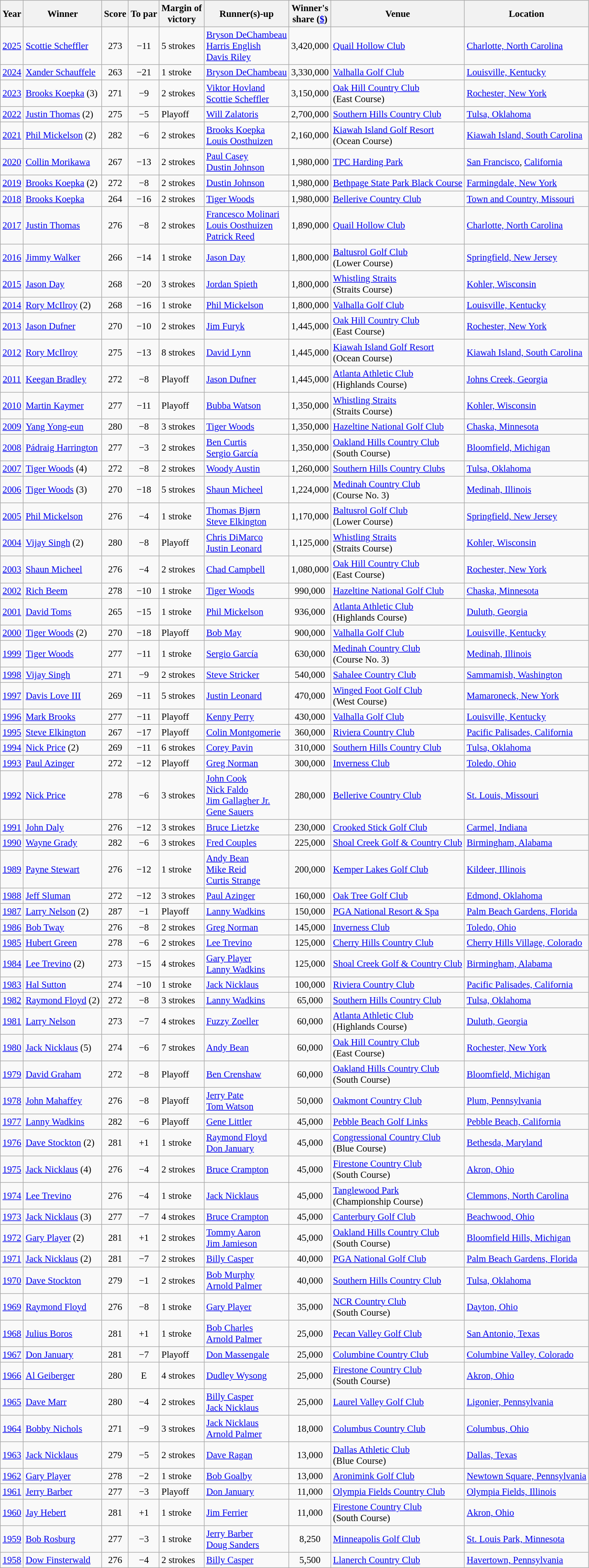<table class="wikitable" style="font-size: 95%">
<tr>
<th>Year</th>
<th>Winner</th>
<th>Score</th>
<th>To par</th>
<th>Margin of<br>victory</th>
<th>Runner(s)-up</th>
<th>Winner's<br>share (<a href='#'>$</a>)</th>
<th>Venue</th>
<th>Location</th>
</tr>
<tr>
<td align=center><a href='#'>2025</a></td>
<td> <a href='#'>Scottie Scheffler</a></td>
<td align=center>273</td>
<td align=center>−11</td>
<td>5 strokes</td>
<td> <a href='#'>Bryson DeChambeau</a><br> <a href='#'>Harris English</a><br> <a href='#'>Davis Riley</a></td>
<td align=center>3,420,000</td>
<td><a href='#'>Quail Hollow Club</a></td>
<td><a href='#'>Charlotte, North Carolina</a></td>
</tr>
<tr>
<td align=center><a href='#'>2024</a></td>
<td> <a href='#'>Xander Schauffele</a></td>
<td align=center>263</td>
<td align=center>−21</td>
<td>1 stroke</td>
<td> <a href='#'>Bryson DeChambeau</a></td>
<td align=center>3,330,000</td>
<td><a href='#'>Valhalla Golf Club</a></td>
<td><a href='#'>Louisville, Kentucky</a></td>
</tr>
<tr>
<td align=center><a href='#'>2023</a></td>
<td> <a href='#'>Brooks Koepka</a> (3)</td>
<td align=center>271</td>
<td align=center>−9</td>
<td>2 strokes</td>
<td> <a href='#'>Viktor Hovland</a><br> <a href='#'>Scottie Scheffler</a></td>
<td align=center>3,150,000</td>
<td><a href='#'>Oak Hill Country Club</a><br>(East Course)</td>
<td><a href='#'>Rochester, New York</a></td>
</tr>
<tr>
<td align=center><a href='#'>2022</a></td>
<td> <a href='#'>Justin Thomas</a> (2)</td>
<td align=center>275</td>
<td align=center>−5</td>
<td>Playoff</td>
<td> <a href='#'>Will Zalatoris</a></td>
<td align=center>2,700,000</td>
<td><a href='#'>Southern Hills Country Club</a></td>
<td><a href='#'>Tulsa, Oklahoma</a></td>
</tr>
<tr>
<td align=center><a href='#'>2021</a></td>
<td> <a href='#'>Phil Mickelson</a> (2)</td>
<td align=center>282</td>
<td align=center>−6</td>
<td>2 strokes</td>
<td> <a href='#'>Brooks Koepka</a><br> <a href='#'>Louis Oosthuizen</a></td>
<td align=center>2,160,000</td>
<td><a href='#'>Kiawah Island Golf Resort</a><br>(Ocean Course)</td>
<td><a href='#'>Kiawah Island, South Carolina</a></td>
</tr>
<tr>
<td align=center><a href='#'>2020</a></td>
<td> <a href='#'>Collin Morikawa</a></td>
<td align=center>267</td>
<td align=center>−13</td>
<td>2 strokes</td>
<td> <a href='#'>Paul Casey</a><br> <a href='#'>Dustin Johnson</a></td>
<td align=center>1,980,000</td>
<td><a href='#'>TPC Harding Park</a></td>
<td><a href='#'>San Francisco</a>, <a href='#'>California</a></td>
</tr>
<tr>
<td align=center><a href='#'>2019</a></td>
<td> <a href='#'>Brooks Koepka</a> (2)</td>
<td align=center>272</td>
<td align=center>−8</td>
<td>2 strokes</td>
<td> <a href='#'>Dustin Johnson</a></td>
<td align=center>1,980,000</td>
<td><a href='#'>Bethpage State Park Black Course</a></td>
<td><a href='#'>Farmingdale, New York</a></td>
</tr>
<tr>
<td align=center><a href='#'>2018</a></td>
<td> <a href='#'>Brooks Koepka</a></td>
<td align=center>264</td>
<td align=center>−16</td>
<td>2 strokes</td>
<td> <a href='#'>Tiger Woods</a></td>
<td align=center>1,980,000</td>
<td><a href='#'>Bellerive Country Club</a></td>
<td><a href='#'>Town and Country, Missouri</a></td>
</tr>
<tr>
<td align=center><a href='#'>2017</a></td>
<td> <a href='#'>Justin Thomas</a></td>
<td align=center>276</td>
<td align=center>−8</td>
<td>2 strokes</td>
<td> <a href='#'>Francesco Molinari</a><br> <a href='#'>Louis Oosthuizen</a><br> <a href='#'>Patrick Reed</a></td>
<td align=center>1,890,000</td>
<td><a href='#'>Quail Hollow Club</a></td>
<td><a href='#'>Charlotte, North Carolina</a></td>
</tr>
<tr>
<td align=center><a href='#'>2016</a></td>
<td> <a href='#'>Jimmy Walker</a></td>
<td align=center>266</td>
<td align=center>−14</td>
<td>1 stroke</td>
<td> <a href='#'>Jason Day</a></td>
<td align=center>1,800,000</td>
<td><a href='#'>Baltusrol Golf Club</a><br>(Lower Course)</td>
<td><a href='#'>Springfield, New Jersey</a></td>
</tr>
<tr>
<td align=center><a href='#'>2015</a></td>
<td> <a href='#'>Jason Day</a></td>
<td align=center>268</td>
<td align=center>−20</td>
<td>3 strokes</td>
<td> <a href='#'>Jordan Spieth</a></td>
<td align=center>1,800,000</td>
<td><a href='#'>Whistling Straits</a><br>(Straits Course)</td>
<td><a href='#'>Kohler, Wisconsin</a></td>
</tr>
<tr>
<td align=center><a href='#'>2014</a></td>
<td> <a href='#'>Rory McIlroy</a> (2)</td>
<td align=center>268</td>
<td align=center>−16</td>
<td>1 stroke</td>
<td> <a href='#'>Phil Mickelson</a></td>
<td align=center>1,800,000</td>
<td><a href='#'>Valhalla Golf Club</a></td>
<td><a href='#'>Louisville, Kentucky</a></td>
</tr>
<tr>
<td align=center><a href='#'>2013</a></td>
<td> <a href='#'>Jason Dufner</a></td>
<td align=center>270</td>
<td align=center>−10</td>
<td>2 strokes</td>
<td> <a href='#'>Jim Furyk</a></td>
<td align=center>1,445,000</td>
<td><a href='#'>Oak Hill Country Club</a><br>(East Course)</td>
<td><a href='#'>Rochester, New York</a></td>
</tr>
<tr>
<td align=center><a href='#'>2012</a></td>
<td> <a href='#'>Rory McIlroy</a></td>
<td align=center>275</td>
<td align=center>−13</td>
<td>8 strokes</td>
<td> <a href='#'>David Lynn</a></td>
<td align=center>1,445,000</td>
<td><a href='#'>Kiawah Island Golf Resort</a><br>(Ocean Course)</td>
<td><a href='#'>Kiawah Island, South Carolina</a></td>
</tr>
<tr>
<td align=center><a href='#'>2011</a></td>
<td> <a href='#'>Keegan Bradley</a></td>
<td align=center>272</td>
<td align=center>−8</td>
<td>Playoff</td>
<td> <a href='#'>Jason Dufner</a></td>
<td align=center>1,445,000</td>
<td><a href='#'>Atlanta Athletic Club</a><br>(Highlands Course)</td>
<td><a href='#'>Johns Creek, Georgia</a></td>
</tr>
<tr>
<td align=center><a href='#'>2010</a></td>
<td> <a href='#'>Martin Kaymer</a></td>
<td align=center>277</td>
<td align=center>−11</td>
<td>Playoff</td>
<td> <a href='#'>Bubba Watson</a></td>
<td align=center>1,350,000</td>
<td><a href='#'>Whistling Straits</a><br>(Straits Course)</td>
<td><a href='#'>Kohler, Wisconsin</a></td>
</tr>
<tr>
<td align=center><a href='#'>2009</a></td>
<td> <a href='#'>Yang Yong-eun</a></td>
<td align=center>280</td>
<td align=center>−8</td>
<td>3 strokes</td>
<td> <a href='#'>Tiger Woods</a></td>
<td align=center>1,350,000</td>
<td><a href='#'>Hazeltine National Golf Club</a></td>
<td><a href='#'>Chaska, Minnesota</a></td>
</tr>
<tr>
<td align=center><a href='#'>2008</a></td>
<td> <a href='#'>Pádraig Harrington</a></td>
<td align=center>277</td>
<td align=center>−3</td>
<td>2 strokes</td>
<td> <a href='#'>Ben Curtis</a><br> <a href='#'>Sergio García</a></td>
<td align=center>1,350,000</td>
<td><a href='#'>Oakland Hills Country Club</a><br>(South Course)</td>
<td><a href='#'>Bloomfield, Michigan</a></td>
</tr>
<tr>
<td align=center><a href='#'>2007</a></td>
<td> <a href='#'>Tiger Woods</a> (4)</td>
<td align=center>272</td>
<td align=center>−8</td>
<td>2 strokes</td>
<td> <a href='#'>Woody Austin</a></td>
<td align=center>1,260,000</td>
<td><a href='#'>Southern Hills Country Clubs</a></td>
<td><a href='#'>Tulsa, Oklahoma</a></td>
</tr>
<tr>
<td align=center><a href='#'>2006</a></td>
<td> <a href='#'>Tiger Woods</a> (3)</td>
<td align=center>270</td>
<td align=center>−18</td>
<td>5 strokes</td>
<td> <a href='#'>Shaun Micheel</a></td>
<td align=center>1,224,000</td>
<td><a href='#'>Medinah Country Club</a><br>(Course No. 3)</td>
<td><a href='#'>Medinah, Illinois</a></td>
</tr>
<tr>
<td align=center><a href='#'>2005</a></td>
<td> <a href='#'>Phil Mickelson</a></td>
<td align=center>276</td>
<td align=center>−4</td>
<td>1 stroke</td>
<td> <a href='#'>Thomas Bjørn</a><br> <a href='#'>Steve Elkington</a></td>
<td align=center>1,170,000</td>
<td><a href='#'>Baltusrol Golf Club</a><br>(Lower Course)</td>
<td><a href='#'>Springfield, New Jersey</a></td>
</tr>
<tr>
<td align=center><a href='#'>2004</a></td>
<td> <a href='#'>Vijay Singh</a> (2)</td>
<td align=center>280</td>
<td align=center>−8</td>
<td>Playoff</td>
<td> <a href='#'>Chris DiMarco</a><br> <a href='#'>Justin Leonard</a></td>
<td align=center>1,125,000</td>
<td><a href='#'>Whistling Straits</a><br>(Straits Course)</td>
<td><a href='#'>Kohler, Wisconsin</a></td>
</tr>
<tr>
<td align=center><a href='#'>2003</a></td>
<td> <a href='#'>Shaun Micheel</a></td>
<td align=center>276</td>
<td align=center>−4</td>
<td>2 strokes</td>
<td> <a href='#'>Chad Campbell</a></td>
<td align=center>1,080,000</td>
<td><a href='#'>Oak Hill Country Club</a><br>(East Course)</td>
<td><a href='#'>Rochester, New York</a></td>
</tr>
<tr>
<td align=center><a href='#'>2002</a></td>
<td> <a href='#'>Rich Beem</a></td>
<td align=center>278</td>
<td align=center>−10</td>
<td>1 stroke</td>
<td> <a href='#'>Tiger Woods</a></td>
<td align=center>990,000</td>
<td><a href='#'>Hazeltine National Golf Club</a></td>
<td><a href='#'>Chaska, Minnesota</a></td>
</tr>
<tr>
<td align=center><a href='#'>2001</a></td>
<td> <a href='#'>David Toms</a></td>
<td align=center>265</td>
<td align=center>−15</td>
<td>1 stroke</td>
<td> <a href='#'>Phil Mickelson</a></td>
<td align=center>936,000</td>
<td><a href='#'>Atlanta Athletic Club</a><br>(Highlands Course)</td>
<td><a href='#'>Duluth, Georgia</a></td>
</tr>
<tr>
<td align=center><a href='#'>2000</a></td>
<td> <a href='#'>Tiger Woods</a> (2)</td>
<td align=center>270</td>
<td align=center>−18</td>
<td>Playoff</td>
<td> <a href='#'>Bob May</a></td>
<td align=center>900,000</td>
<td><a href='#'>Valhalla Golf Club</a></td>
<td><a href='#'>Louisville, Kentucky</a></td>
</tr>
<tr>
<td align=center><a href='#'>1999</a></td>
<td> <a href='#'>Tiger Woods</a></td>
<td align=center>277</td>
<td align=center>−11</td>
<td>1 stroke</td>
<td> <a href='#'>Sergio García</a></td>
<td align=center>630,000</td>
<td><a href='#'>Medinah Country Club</a><br>(Course No. 3)</td>
<td><a href='#'>Medinah, Illinois</a></td>
</tr>
<tr>
<td align=center><a href='#'>1998</a></td>
<td> <a href='#'>Vijay Singh</a></td>
<td align=center>271</td>
<td align=center>−9</td>
<td>2 strokes</td>
<td> <a href='#'>Steve Stricker</a></td>
<td align=center>540,000</td>
<td><a href='#'>Sahalee Country Club</a></td>
<td><a href='#'>Sammamish, Washington</a></td>
</tr>
<tr>
<td align=center><a href='#'>1997</a></td>
<td> <a href='#'>Davis Love III</a></td>
<td align=center>269</td>
<td align=center>−11</td>
<td>5 strokes</td>
<td> <a href='#'>Justin Leonard</a></td>
<td align=center>470,000</td>
<td><a href='#'>Winged Foot Golf Club</a><br>(West Course)</td>
<td><a href='#'>Mamaroneck, New York</a></td>
</tr>
<tr>
<td align=center><a href='#'>1996</a></td>
<td> <a href='#'>Mark Brooks</a></td>
<td align=center>277</td>
<td align=center>−11</td>
<td>Playoff</td>
<td> <a href='#'>Kenny Perry</a></td>
<td align=center>430,000</td>
<td><a href='#'>Valhalla Golf Club</a></td>
<td><a href='#'>Louisville, Kentucky</a></td>
</tr>
<tr>
<td align=center><a href='#'>1995</a></td>
<td> <a href='#'>Steve Elkington</a></td>
<td align=center>267</td>
<td align=center>−17</td>
<td>Playoff</td>
<td> <a href='#'>Colin Montgomerie</a></td>
<td align=center>360,000</td>
<td><a href='#'>Riviera Country Club</a></td>
<td><a href='#'>Pacific Palisades, California</a></td>
</tr>
<tr>
<td align=center><a href='#'>1994</a></td>
<td> <a href='#'>Nick Price</a> (2)</td>
<td align=center>269</td>
<td align=center>−11</td>
<td>6 strokes</td>
<td> <a href='#'>Corey Pavin</a></td>
<td align=center>310,000</td>
<td><a href='#'>Southern Hills Country Club</a></td>
<td><a href='#'>Tulsa, Oklahoma</a></td>
</tr>
<tr>
<td align=center><a href='#'>1993</a></td>
<td> <a href='#'>Paul Azinger</a></td>
<td align=center>272</td>
<td align=center>−12</td>
<td>Playoff</td>
<td> <a href='#'>Greg Norman</a></td>
<td align=center>300,000</td>
<td><a href='#'>Inverness Club</a></td>
<td><a href='#'>Toledo, Ohio</a></td>
</tr>
<tr>
<td align=center><a href='#'>1992</a></td>
<td> <a href='#'>Nick Price</a></td>
<td align=center>278</td>
<td align=center>−6</td>
<td>3 strokes</td>
<td> <a href='#'>John Cook</a><br> <a href='#'>Nick Faldo</a><br> <a href='#'>Jim Gallagher Jr.</a><br> <a href='#'>Gene Sauers</a></td>
<td align=center>280,000</td>
<td><a href='#'>Bellerive Country Club</a></td>
<td><a href='#'>St. Louis, Missouri</a></td>
</tr>
<tr>
<td align=center><a href='#'>1991</a></td>
<td> <a href='#'>John Daly</a></td>
<td align=center>276</td>
<td align=center>−12</td>
<td>3 strokes</td>
<td> <a href='#'>Bruce Lietzke</a></td>
<td align=center>230,000</td>
<td><a href='#'>Crooked Stick Golf Club</a></td>
<td><a href='#'>Carmel, Indiana</a></td>
</tr>
<tr>
<td align=center><a href='#'>1990</a></td>
<td> <a href='#'>Wayne Grady</a></td>
<td align=center>282</td>
<td align=center>−6</td>
<td>3 strokes</td>
<td> <a href='#'>Fred Couples</a></td>
<td align=center>225,000</td>
<td><a href='#'>Shoal Creek Golf & Country Club</a></td>
<td><a href='#'>Birmingham, Alabama</a></td>
</tr>
<tr>
<td align=center><a href='#'>1989</a></td>
<td> <a href='#'>Payne Stewart</a></td>
<td align=center>276</td>
<td align=center>−12</td>
<td>1 stroke</td>
<td> <a href='#'>Andy Bean</a><br> <a href='#'>Mike Reid</a><br> <a href='#'>Curtis Strange</a></td>
<td align=center>200,000</td>
<td><a href='#'>Kemper Lakes Golf Club</a></td>
<td><a href='#'>Kildeer, Illinois</a></td>
</tr>
<tr>
<td align=center><a href='#'>1988</a></td>
<td> <a href='#'>Jeff Sluman</a></td>
<td align=center>272</td>
<td align=center>−12</td>
<td>3 strokes</td>
<td> <a href='#'>Paul Azinger</a></td>
<td align=center>160,000</td>
<td><a href='#'>Oak Tree Golf Club</a></td>
<td><a href='#'>Edmond, Oklahoma</a></td>
</tr>
<tr>
<td align=center><a href='#'>1987</a></td>
<td> <a href='#'>Larry Nelson</a> (2)</td>
<td align=center>287</td>
<td align=center>−1</td>
<td>Playoff</td>
<td> <a href='#'>Lanny Wadkins</a></td>
<td align=center>150,000</td>
<td><a href='#'>PGA National Resort & Spa</a></td>
<td><a href='#'>Palm Beach Gardens, Florida</a></td>
</tr>
<tr>
<td align=center><a href='#'>1986</a></td>
<td> <a href='#'>Bob Tway</a></td>
<td align=center>276</td>
<td align=center>−8</td>
<td>2 strokes</td>
<td> <a href='#'>Greg Norman</a></td>
<td align=center>145,000</td>
<td><a href='#'>Inverness Club</a></td>
<td><a href='#'>Toledo, Ohio</a></td>
</tr>
<tr>
<td align=center><a href='#'>1985</a></td>
<td> <a href='#'>Hubert Green</a></td>
<td align=center>278</td>
<td align=center>−6</td>
<td>2 strokes</td>
<td> <a href='#'>Lee Trevino</a></td>
<td align=center>125,000</td>
<td><a href='#'>Cherry Hills Country Club</a></td>
<td><a href='#'>Cherry Hills Village, Colorado</a></td>
</tr>
<tr>
<td align=center><a href='#'>1984</a></td>
<td> <a href='#'>Lee Trevino</a> (2)</td>
<td align=center>273</td>
<td align=center>−15</td>
<td>4 strokes</td>
<td> <a href='#'>Gary Player</a><br> <a href='#'>Lanny Wadkins</a></td>
<td align=center>125,000</td>
<td><a href='#'>Shoal Creek Golf & Country Club</a></td>
<td><a href='#'>Birmingham, Alabama</a></td>
</tr>
<tr>
<td align=center><a href='#'>1983</a></td>
<td> <a href='#'>Hal Sutton</a></td>
<td align=center>274</td>
<td align=center>−10</td>
<td>1 stroke</td>
<td> <a href='#'>Jack Nicklaus</a></td>
<td align=center>100,000</td>
<td><a href='#'>Riviera Country Club</a></td>
<td><a href='#'>Pacific Palisades, California</a></td>
</tr>
<tr>
<td align=center><a href='#'>1982</a></td>
<td> <a href='#'>Raymond Floyd</a> (2)</td>
<td align=center>272</td>
<td align=center>−8</td>
<td>3 strokes</td>
<td> <a href='#'>Lanny Wadkins</a></td>
<td align=center>65,000</td>
<td><a href='#'>Southern Hills Country Club</a></td>
<td><a href='#'>Tulsa, Oklahoma</a></td>
</tr>
<tr>
<td align=center><a href='#'>1981</a></td>
<td> <a href='#'>Larry Nelson</a></td>
<td align=center>273</td>
<td align=center>−7</td>
<td>4 strokes</td>
<td> <a href='#'>Fuzzy Zoeller</a></td>
<td align=center>60,000</td>
<td><a href='#'>Atlanta Athletic Club</a><br>(Highlands Course)</td>
<td><a href='#'>Duluth, Georgia</a></td>
</tr>
<tr>
<td align=center><a href='#'>1980</a></td>
<td> <a href='#'>Jack Nicklaus</a> (5)</td>
<td align=center>274</td>
<td align=center>−6</td>
<td>7 strokes</td>
<td> <a href='#'>Andy Bean</a></td>
<td align=center>60,000</td>
<td><a href='#'>Oak Hill Country Club</a><br>(East Course)</td>
<td><a href='#'>Rochester, New York</a></td>
</tr>
<tr>
<td align=center><a href='#'>1979</a></td>
<td> <a href='#'>David Graham</a></td>
<td align=center>272</td>
<td align=center>−8</td>
<td>Playoff</td>
<td> <a href='#'>Ben Crenshaw</a></td>
<td align=center>60,000</td>
<td><a href='#'>Oakland Hills Country Club</a><br>(South Course)</td>
<td><a href='#'>Bloomfield, Michigan</a></td>
</tr>
<tr>
<td align=center><a href='#'>1978</a></td>
<td> <a href='#'>John Mahaffey</a></td>
<td align=center>276</td>
<td align=center>−8</td>
<td>Playoff</td>
<td> <a href='#'>Jerry Pate</a><br> <a href='#'>Tom Watson</a></td>
<td align=center>50,000</td>
<td><a href='#'>Oakmont Country Club</a></td>
<td><a href='#'>Plum, Pennsylvania</a></td>
</tr>
<tr>
<td align=center><a href='#'>1977</a></td>
<td> <a href='#'>Lanny Wadkins</a></td>
<td align=center>282</td>
<td align=center>−6</td>
<td>Playoff</td>
<td> <a href='#'>Gene Littler</a></td>
<td align=center>45,000</td>
<td><a href='#'>Pebble Beach Golf Links</a></td>
<td><a href='#'>Pebble Beach, California</a></td>
</tr>
<tr>
<td align=center><a href='#'>1976</a></td>
<td> <a href='#'>Dave Stockton</a> (2)</td>
<td align=center>281</td>
<td align=center>+1</td>
<td>1 stroke</td>
<td> <a href='#'>Raymond Floyd</a><br> <a href='#'>Don January</a></td>
<td align=center>45,000</td>
<td><a href='#'>Congressional Country Club</a><br>(Blue Course)</td>
<td><a href='#'>Bethesda, Maryland</a></td>
</tr>
<tr>
<td align=center><a href='#'>1975</a></td>
<td> <a href='#'>Jack Nicklaus</a> (4)</td>
<td align=center>276</td>
<td align=center>−4</td>
<td>2 strokes</td>
<td> <a href='#'>Bruce Crampton</a></td>
<td align=center>45,000</td>
<td><a href='#'>Firestone Country Club</a><br>(South Course)</td>
<td><a href='#'>Akron, Ohio</a></td>
</tr>
<tr>
<td align=center><a href='#'>1974</a></td>
<td> <a href='#'>Lee Trevino</a></td>
<td align=center>276</td>
<td align=center>−4</td>
<td>1 stroke</td>
<td> <a href='#'>Jack Nicklaus</a></td>
<td align=center>45,000</td>
<td><a href='#'>Tanglewood Park</a><br>(Championship Course)</td>
<td><a href='#'>Clemmons, North Carolina</a></td>
</tr>
<tr>
<td align=center><a href='#'>1973</a></td>
<td> <a href='#'>Jack Nicklaus</a> (3)</td>
<td align=center>277</td>
<td align=center>−7</td>
<td>4 strokes</td>
<td> <a href='#'>Bruce Crampton</a></td>
<td align=center>45,000</td>
<td><a href='#'>Canterbury Golf Club</a></td>
<td><a href='#'>Beachwood, Ohio</a></td>
</tr>
<tr>
<td align=center><a href='#'>1972</a></td>
<td> <a href='#'>Gary Player</a> (2)</td>
<td align=center>281</td>
<td align=center>+1</td>
<td>2 strokes</td>
<td> <a href='#'>Tommy Aaron</a><br> <a href='#'>Jim Jamieson</a></td>
<td align=center>45,000</td>
<td><a href='#'>Oakland Hills Country Club</a><br>(South Course)</td>
<td><a href='#'>Bloomfield Hills, Michigan</a></td>
</tr>
<tr>
<td align=center><a href='#'>1971</a></td>
<td> <a href='#'>Jack Nicklaus</a> (2)</td>
<td align=center>281</td>
<td align=center>−7</td>
<td>2 strokes</td>
<td> <a href='#'>Billy Casper</a></td>
<td align=center>40,000</td>
<td><a href='#'>PGA National Golf Club</a></td>
<td><a href='#'>Palm Beach Gardens, Florida</a></td>
</tr>
<tr>
<td align=center><a href='#'>1970</a></td>
<td> <a href='#'>Dave Stockton</a></td>
<td align=center>279</td>
<td align=center>−1</td>
<td>2 strokes</td>
<td> <a href='#'>Bob Murphy</a><br> <a href='#'>Arnold Palmer</a></td>
<td align=center>40,000</td>
<td><a href='#'>Southern Hills Country Club</a></td>
<td><a href='#'>Tulsa, Oklahoma</a></td>
</tr>
<tr>
<td align=center><a href='#'>1969</a></td>
<td> <a href='#'>Raymond Floyd</a></td>
<td align=center>276</td>
<td align=center>−8</td>
<td>1 stroke</td>
<td> <a href='#'>Gary Player</a></td>
<td align=center>35,000</td>
<td><a href='#'>NCR Country Club</a><br>(South Course)</td>
<td><a href='#'>Dayton, Ohio</a></td>
</tr>
<tr>
<td align=center><a href='#'>1968</a></td>
<td> <a href='#'>Julius Boros</a></td>
<td align=center>281</td>
<td align=center>+1</td>
<td>1 stroke</td>
<td> <a href='#'>Bob Charles</a><br> <a href='#'>Arnold Palmer</a></td>
<td align=center>25,000</td>
<td><a href='#'>Pecan Valley Golf Club</a></td>
<td><a href='#'>San Antonio, Texas</a></td>
</tr>
<tr>
<td align=center><a href='#'>1967</a></td>
<td> <a href='#'>Don January</a></td>
<td align=center>281</td>
<td align=center>−7</td>
<td>Playoff</td>
<td> <a href='#'>Don Massengale</a></td>
<td align=center>25,000</td>
<td><a href='#'>Columbine Country Club</a></td>
<td><a href='#'>Columbine Valley, Colorado</a></td>
</tr>
<tr>
<td align=center><a href='#'>1966</a></td>
<td> <a href='#'>Al Geiberger</a></td>
<td align=center>280</td>
<td align=center>E</td>
<td>4 strokes</td>
<td> <a href='#'>Dudley Wysong</a></td>
<td align=center>25,000</td>
<td><a href='#'>Firestone Country Club</a><br>(South Course)</td>
<td><a href='#'>Akron, Ohio</a></td>
</tr>
<tr>
<td align=center><a href='#'>1965</a></td>
<td> <a href='#'>Dave Marr</a></td>
<td align=center>280</td>
<td align=center>−4</td>
<td>2 strokes</td>
<td> <a href='#'>Billy Casper</a><br> <a href='#'>Jack Nicklaus</a></td>
<td align=center>25,000</td>
<td><a href='#'>Laurel Valley Golf Club</a></td>
<td><a href='#'>Ligonier, Pennsylvania</a></td>
</tr>
<tr>
<td align=center><a href='#'>1964</a></td>
<td> <a href='#'>Bobby Nichols</a></td>
<td align=center>271</td>
<td align=center>−9</td>
<td>3 strokes</td>
<td> <a href='#'>Jack Nicklaus</a><br> <a href='#'>Arnold Palmer</a></td>
<td align=center>18,000</td>
<td><a href='#'>Columbus Country Club</a></td>
<td><a href='#'>Columbus, Ohio</a></td>
</tr>
<tr>
<td align=center><a href='#'>1963</a></td>
<td> <a href='#'>Jack Nicklaus</a></td>
<td align=center>279</td>
<td align=center>−5</td>
<td>2 strokes</td>
<td> <a href='#'>Dave Ragan</a></td>
<td align=center>13,000</td>
<td><a href='#'>Dallas Athletic Club</a><br>(Blue Course)</td>
<td><a href='#'>Dallas, Texas</a></td>
</tr>
<tr>
<td align=center><a href='#'>1962</a></td>
<td> <a href='#'>Gary Player</a></td>
<td align=center>278</td>
<td align=center>−2</td>
<td>1 stroke</td>
<td> <a href='#'>Bob Goalby</a></td>
<td align=center>13,000</td>
<td><a href='#'>Aronimink Golf Club</a></td>
<td><a href='#'>Newtown Square, Pennsylvania</a></td>
</tr>
<tr>
<td align=center><a href='#'>1961</a></td>
<td> <a href='#'>Jerry Barber</a></td>
<td align=center>277</td>
<td align=center>−3</td>
<td>Playoff</td>
<td> <a href='#'>Don January</a></td>
<td align=center>11,000</td>
<td><a href='#'>Olympia Fields Country Club</a></td>
<td><a href='#'>Olympia Fields, Illinois</a></td>
</tr>
<tr>
<td align=center><a href='#'>1960</a></td>
<td> <a href='#'>Jay Hebert</a></td>
<td align=center>281</td>
<td align=center>+1</td>
<td>1 stroke</td>
<td> <a href='#'>Jim Ferrier</a></td>
<td align=center>11,000</td>
<td><a href='#'>Firestone Country Club</a><br>(South Course)</td>
<td><a href='#'>Akron, Ohio</a></td>
</tr>
<tr>
<td align=center><a href='#'>1959</a></td>
<td> <a href='#'>Bob Rosburg</a></td>
<td align=center>277</td>
<td align=center>−3</td>
<td>1 stroke</td>
<td> <a href='#'>Jerry Barber</a><br> <a href='#'>Doug Sanders</a></td>
<td align=center>8,250</td>
<td><a href='#'>Minneapolis Golf Club</a></td>
<td><a href='#'>St. Louis Park, Minnesota</a></td>
</tr>
<tr>
<td align=center><a href='#'>1958</a></td>
<td> <a href='#'>Dow Finsterwald</a></td>
<td align=center>276</td>
<td align=center>−4</td>
<td>2 strokes</td>
<td> <a href='#'>Billy Casper</a></td>
<td align=center>5,500</td>
<td><a href='#'>Llanerch Country Club</a></td>
<td><a href='#'>Havertown, Pennsylvania</a></td>
</tr>
</table>
